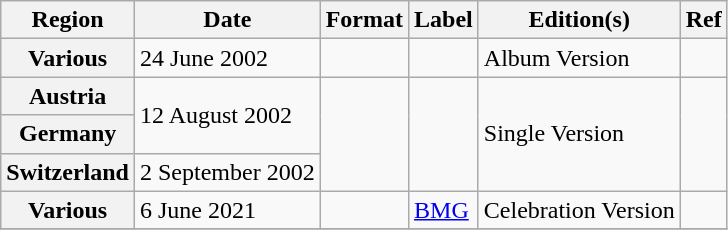<table class="wikitable plainrowheaders">
<tr>
<th scope="col">Region</th>
<th scope="col">Date</th>
<th scope="col">Format</th>
<th scope="col">Label</th>
<th scope="col">Edition(s)</th>
<th scope="col">Ref</th>
</tr>
<tr>
<th scope="row">Various</th>
<td rowspan=1>24 June 2002</td>
<td rowspan=1></td>
<td rowspan=1></td>
<td rowspan=1>Album Version</td>
<td rowspan=1 style="text-align:center;"></td>
</tr>
<tr>
<th scope="row">Austria</th>
<td rowspan=2>12 August 2002</td>
<td rowspan=3></td>
<td rowspan=3></td>
<td rowspan=3>Single Version</td>
<td rowspan=3 style="text-align:center;"></td>
</tr>
<tr>
<th scope="row">Germany</th>
</tr>
<tr>
<th scope="row">Switzerland</th>
<td>2 September  2002</td>
</tr>
<tr>
<th scope="row">Various</th>
<td rowspan="1">6 June 2021</td>
<td rowspan="1"></td>
<td rowspan="1"><a href='#'>BMG</a></td>
<td rowspan="1">Celebration Version</td>
<td rowspan="1"></td>
</tr>
<tr>
</tr>
</table>
